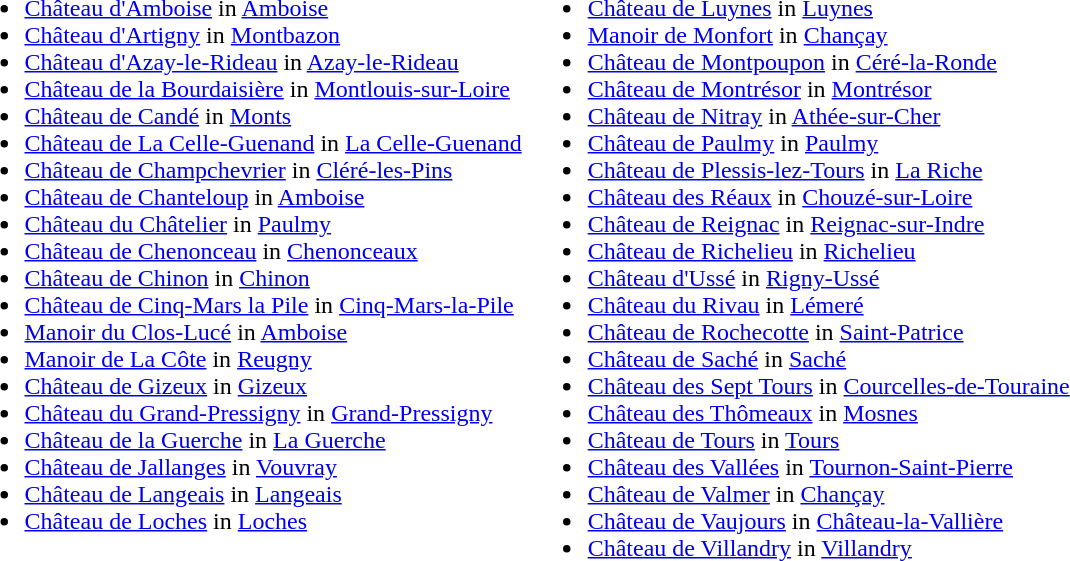<table>
<tr valign="top">
<td><br><ul><li><a href='#'>Château d'Amboise</a> in <a href='#'>Amboise</a></li><li><a href='#'>Château d'Artigny</a> in <a href='#'>Montbazon</a></li><li><a href='#'>Château d'Azay-le-Rideau</a> in <a href='#'>Azay-le-Rideau</a></li><li><a href='#'>Château de la Bourdaisière</a> in <a href='#'>Montlouis-sur-Loire</a></li><li><a href='#'>Château de Candé</a> in <a href='#'>Monts</a></li><li><a href='#'>Château de La Celle-Guenand</a> in <a href='#'>La Celle-Guenand</a></li><li><a href='#'>Château de Champchevrier</a> in <a href='#'>Cléré-les-Pins</a></li><li><a href='#'>Château de Chanteloup</a> in <a href='#'>Amboise</a></li><li><a href='#'>Château du Châtelier</a> in <a href='#'>Paulmy</a></li><li><a href='#'>Château de Chenonceau</a> in <a href='#'>Chenonceaux</a></li><li><a href='#'>Château de Chinon</a> in <a href='#'>Chinon</a></li><li><a href='#'>Château de Cinq-Mars la Pile</a> in <a href='#'>Cinq-Mars-la-Pile</a></li><li><a href='#'>Manoir du Clos-Lucé</a> in <a href='#'>Amboise</a></li><li><a href='#'>Manoir de La Côte</a> in <a href='#'>Reugny</a></li><li><a href='#'>Château de Gizeux</a> in <a href='#'>Gizeux</a></li><li><a href='#'>Château du Grand-Pressigny</a> in <a href='#'>Grand-Pressigny</a></li><li><a href='#'>Château de la Guerche</a> in <a href='#'>La Guerche</a></li><li><a href='#'>Château de Jallanges</a> in <a href='#'>Vouvray</a></li><li><a href='#'>Château de Langeais</a> in <a href='#'>Langeais</a></li><li><a href='#'>Château de Loches</a> in <a href='#'>Loches</a></li></ul></td>
<td><br><ul><li><a href='#'>Château de Luynes</a> in <a href='#'>Luynes</a></li><li><a href='#'>Manoir de Monfort</a> in <a href='#'>Chançay</a></li><li><a href='#'>Château de Montpoupon</a> in <a href='#'>Céré-la-Ronde</a></li><li><a href='#'>Château de Montrésor</a> in <a href='#'>Montrésor</a></li><li><a href='#'>Château de Nitray</a> in <a href='#'>Athée-sur-Cher</a></li><li><a href='#'>Château de Paulmy</a> in <a href='#'>Paulmy</a></li><li><a href='#'>Château de Plessis-lez-Tours</a> in <a href='#'>La Riche</a></li><li><a href='#'>Château des Réaux</a> in <a href='#'>Chouzé-sur-Loire</a></li><li><a href='#'>Château de Reignac</a> in <a href='#'>Reignac-sur-Indre</a></li><li><a href='#'>Château de Richelieu</a> in <a href='#'>Richelieu</a></li><li><a href='#'>Château d'Ussé</a> in <a href='#'>Rigny-Ussé</a></li><li><a href='#'>Château du Rivau</a> in <a href='#'>Lémeré</a></li><li><a href='#'>Château de Rochecotte</a> in <a href='#'>Saint-Patrice</a></li><li><a href='#'>Château de Saché</a> in <a href='#'>Saché</a></li><li><a href='#'>Château des Sept Tours</a> in <a href='#'>Courcelles-de-Touraine</a></li><li><a href='#'>Château des Thômeaux</a> in <a href='#'>Mosnes</a></li><li><a href='#'>Château de Tours</a> in <a href='#'>Tours</a></li><li><a href='#'>Château des Vallées</a> in <a href='#'>Tournon-Saint-Pierre</a></li><li><a href='#'>Château de Valmer</a> in <a href='#'>Chançay</a></li><li><a href='#'>Château de Vaujours</a> in <a href='#'>Château-la-Vallière</a></li><li><a href='#'>Château de Villandry</a> in <a href='#'>Villandry</a></li></ul></td>
</tr>
</table>
